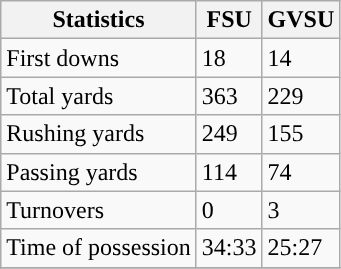<table class="wikitable">
<tr>
<th>Statistics</th>
<th>FSU</th>
<th>GVSU</th>
</tr>
<tr>
<td>First downs</td>
<td>18</td>
<td>14</td>
</tr>
<tr>
<td>Total yards</td>
<td>363</td>
<td>229</td>
</tr>
<tr>
<td>Rushing yards</td>
<td>249</td>
<td>155</td>
</tr>
<tr>
<td>Passing yards</td>
<td>114</td>
<td>74</td>
</tr>
<tr>
<td>Turnovers</td>
<td>0</td>
<td>3</td>
</tr>
<tr>
<td>Time of possession</td>
<td>34:33</td>
<td>25:27</td>
</tr>
<tr>
</tr>
</table>
